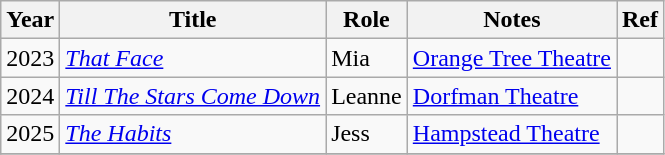<table class="wikitable unsortable">
<tr>
<th>Year</th>
<th>Title</th>
<th>Role</th>
<th>Notes</th>
<th>Ref</th>
</tr>
<tr>
<td>2023</td>
<td><em><a href='#'>That Face</a></em></td>
<td>Mia</td>
<td><a href='#'>Orange Tree Theatre</a></td>
<td></td>
</tr>
<tr>
<td>2024</td>
<td><em><a href='#'>Till The Stars Come Down</a></em></td>
<td>Leanne</td>
<td><a href='#'>Dorfman Theatre</a></td>
<td></td>
</tr>
<tr>
<td>2025</td>
<td><em><a href='#'>The Habits</a></em></td>
<td>Jess</td>
<td><a href='#'>Hampstead Theatre</a></td>
<td></td>
</tr>
<tr>
</tr>
</table>
